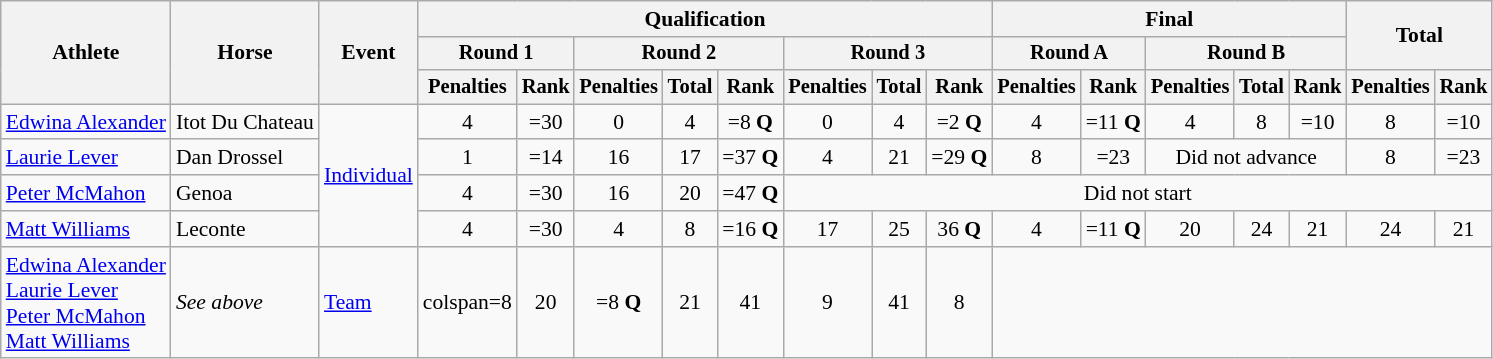<table class="wikitable" style="font-size:90%">
<tr>
<th rowspan="3">Athlete</th>
<th rowspan="3">Horse</th>
<th rowspan="3">Event</th>
<th colspan="8">Qualification</th>
<th colspan="5">Final</th>
<th rowspan=2 colspan="2">Total</th>
</tr>
<tr style="font-size:95%">
<th colspan="2">Round 1</th>
<th colspan="3">Round 2</th>
<th colspan="3">Round 3</th>
<th colspan="2">Round A</th>
<th colspan="3">Round B</th>
</tr>
<tr style="font-size:95%">
<th>Penalties</th>
<th>Rank</th>
<th>Penalties</th>
<th>Total</th>
<th>Rank</th>
<th>Penalties</th>
<th>Total</th>
<th>Rank</th>
<th>Penalties</th>
<th>Rank</th>
<th>Penalties</th>
<th>Total</th>
<th>Rank</th>
<th>Penalties</th>
<th>Rank</th>
</tr>
<tr align=center>
<td align=left><a href='#'>Edwina Alexander</a></td>
<td align=left>Itot Du Chateau</td>
<td align=left rowspan=4><a href='#'>Individual</a></td>
<td>4</td>
<td>=30</td>
<td>0</td>
<td>4</td>
<td>=8 <strong>Q</strong></td>
<td>0</td>
<td>4</td>
<td>=2 <strong>Q</strong></td>
<td>4</td>
<td>=11 <strong>Q</strong></td>
<td>4</td>
<td>8</td>
<td>=10</td>
<td>8</td>
<td>=10</td>
</tr>
<tr align=center>
<td align=left><a href='#'>Laurie Lever</a></td>
<td align=left>Dan Drossel</td>
<td>1</td>
<td>=14</td>
<td>16</td>
<td>17</td>
<td>=37 <strong>Q</strong></td>
<td>4</td>
<td>21</td>
<td>=29 <strong>Q</strong></td>
<td>8</td>
<td>=23</td>
<td colspan=3>Did not advance</td>
<td>8</td>
<td>=23</td>
</tr>
<tr align=center>
<td align=left><a href='#'>Peter McMahon</a></td>
<td align=left>Genoa</td>
<td>4</td>
<td>=30</td>
<td>16</td>
<td>20</td>
<td>=47 <strong>Q</strong></td>
<td colspan=10>Did not start</td>
</tr>
<tr align=center>
<td align=left><a href='#'>Matt Williams</a></td>
<td align=left>Leconte</td>
<td>4</td>
<td>=30</td>
<td>4</td>
<td>8</td>
<td>=16 <strong>Q</strong></td>
<td>17</td>
<td>25</td>
<td>36 <strong>Q</strong></td>
<td>4</td>
<td>=11 <strong>Q</strong></td>
<td>20</td>
<td>24</td>
<td>21</td>
<td>24</td>
<td>21</td>
</tr>
<tr align=center>
<td align=left><a href='#'>Edwina Alexander</a><br><a href='#'>Laurie Lever</a><br><a href='#'>Peter McMahon</a><br><a href='#'>Matt Williams</a></td>
<td align=left><em>See above</em></td>
<td align=left><a href='#'>Team</a></td>
<td>colspan=8 </td>
<td>20</td>
<td>=8 <strong>Q</strong></td>
<td>21</td>
<td>41</td>
<td>9</td>
<td>41</td>
<td>8</td>
</tr>
</table>
